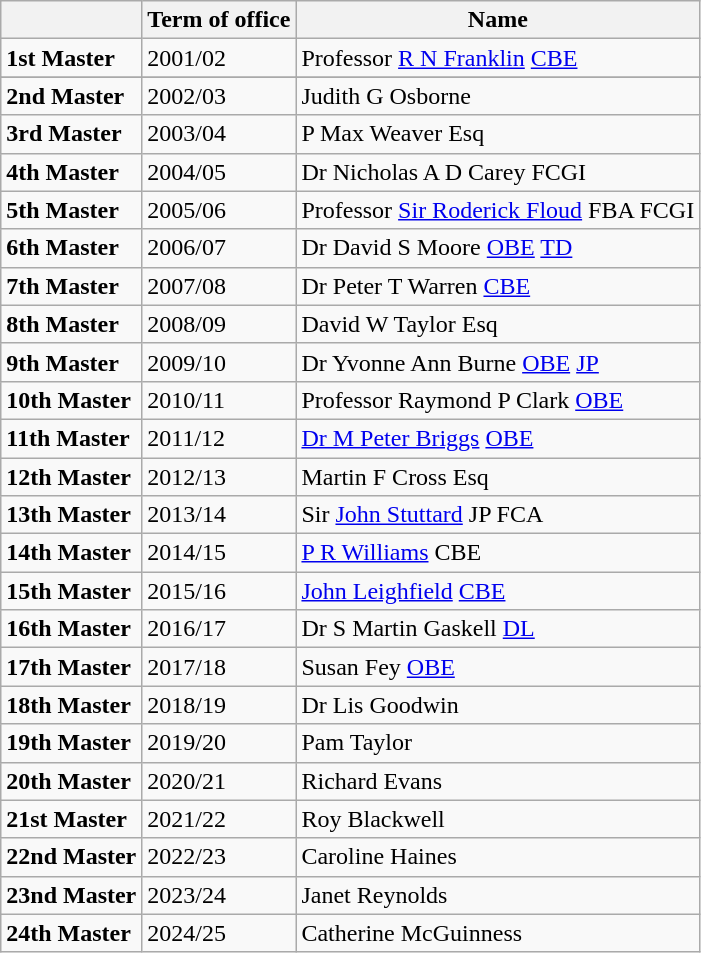<table class="wikitable">
<tr>
<th></th>
<th>Term of office</th>
<th>Name</th>
</tr>
<tr>
<td><strong>1st Master</strong></td>
<td>2001/02</td>
<td>Professor <a href='#'>R N Franklin</a> <a href='#'>CBE</a></td>
</tr>
<tr>
</tr>
<tr>
<td><strong>2nd Master</strong></td>
<td>2002/03</td>
<td>Judith G Osborne</td>
</tr>
<tr>
<td><strong>3rd Master</strong></td>
<td>2003/04</td>
<td>P Max Weaver Esq</td>
</tr>
<tr>
<td><strong>4th Master</strong></td>
<td>2004/05</td>
<td>Dr Nicholas A D Carey FCGI</td>
</tr>
<tr>
<td><strong>5th Master</strong></td>
<td>2005/06</td>
<td>Professor <a href='#'>Sir Roderick Floud</a> FBA FCGI</td>
</tr>
<tr>
<td><strong>6th Master</strong></td>
<td>2006/07</td>
<td>Dr David S Moore <a href='#'>OBE</a> <a href='#'>TD</a></td>
</tr>
<tr>
<td><strong>7th Master</strong></td>
<td>2007/08</td>
<td>Dr Peter T Warren <a href='#'>CBE</a></td>
</tr>
<tr>
<td><strong>8th Master</strong></td>
<td>2008/09</td>
<td>David W Taylor Esq</td>
</tr>
<tr>
<td><strong>9th Master</strong></td>
<td>2009/10</td>
<td>Dr Yvonne Ann Burne <a href='#'>OBE</a> <a href='#'>JP</a></td>
</tr>
<tr>
<td><strong>10th Master</strong></td>
<td>2010/11</td>
<td>Professor Raymond P Clark <a href='#'>OBE</a></td>
</tr>
<tr>
<td><strong>11th Master</strong></td>
<td>2011/12</td>
<td><a href='#'>Dr M Peter Briggs</a> <a href='#'>OBE</a></td>
</tr>
<tr>
<td><strong>12th Master</strong></td>
<td>2012/13</td>
<td>Martin F Cross Esq</td>
</tr>
<tr>
<td><strong>13th Master</strong></td>
<td>2013/14</td>
<td>Sir <a href='#'>John Stuttard</a> JP FCA</td>
</tr>
<tr>
<td><strong>14th Master</strong></td>
<td>2014/15</td>
<td><a href='#'>P R Williams</a> CBE</td>
</tr>
<tr>
<td><strong>15th Master</strong></td>
<td>2015/16</td>
<td><a href='#'>John Leighfield</a> <a href='#'>CBE</a></td>
</tr>
<tr>
<td><strong>16th Master</strong></td>
<td>2016/17</td>
<td>Dr S Martin Gaskell <a href='#'>DL</a></td>
</tr>
<tr>
<td><strong>17th Master</strong></td>
<td>2017/18</td>
<td>Susan Fey <a href='#'>OBE</a></td>
</tr>
<tr>
<td><strong>18th Master</strong></td>
<td>2018/19</td>
<td>Dr Lis Goodwin</td>
</tr>
<tr>
<td><strong>19th Master</strong></td>
<td>2019/20</td>
<td>Pam Taylor</td>
</tr>
<tr>
<td><strong>20th Master</strong></td>
<td>2020/21</td>
<td>Richard Evans</td>
</tr>
<tr>
<td><strong>21st Master</strong></td>
<td>2021/22</td>
<td>Roy Blackwell</td>
</tr>
<tr>
<td><strong>22nd Master</strong></td>
<td>2022/23</td>
<td>Caroline Haines</td>
</tr>
<tr>
<td><strong>23nd Master</strong></td>
<td>2023/24</td>
<td>Janet Reynolds</td>
</tr>
<tr>
<td><strong>24th Master</strong></td>
<td>2024/25</td>
<td>Catherine McGuinness</td>
</tr>
</table>
